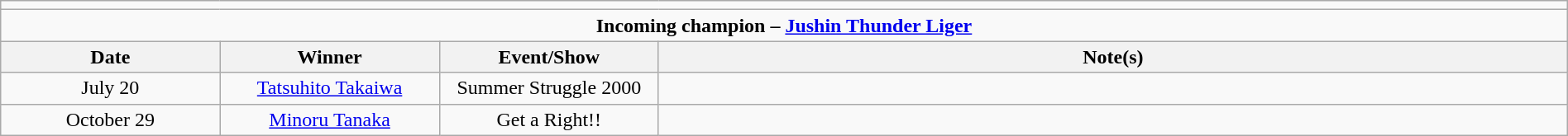<table class="wikitable" style="text-align:center; width:100%;">
<tr>
<td colspan="5"></td>
</tr>
<tr>
<td colspan="5"><strong>Incoming champion – <a href='#'>Jushin Thunder Liger</a></strong></td>
</tr>
<tr>
<th width=14%>Date</th>
<th width=14%>Winner</th>
<th width=14%>Event/Show</th>
<th width=58%>Note(s)</th>
</tr>
<tr>
<td>July 20</td>
<td><a href='#'>Tatsuhito Takaiwa</a></td>
<td>Summer Struggle 2000</td>
<td align="left"></td>
</tr>
<tr>
<td>October 29</td>
<td><a href='#'>Minoru Tanaka</a></td>
<td>Get a Right!!</td>
<td align="left"></td>
</tr>
</table>
